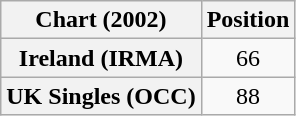<table class="wikitable plainrowheaders" style="text-align:center">
<tr>
<th scope="col">Chart (2002)</th>
<th scope="col">Position</th>
</tr>
<tr>
<th scope="row">Ireland (IRMA)</th>
<td>66</td>
</tr>
<tr>
<th scope="row">UK Singles (OCC)</th>
<td>88</td>
</tr>
</table>
